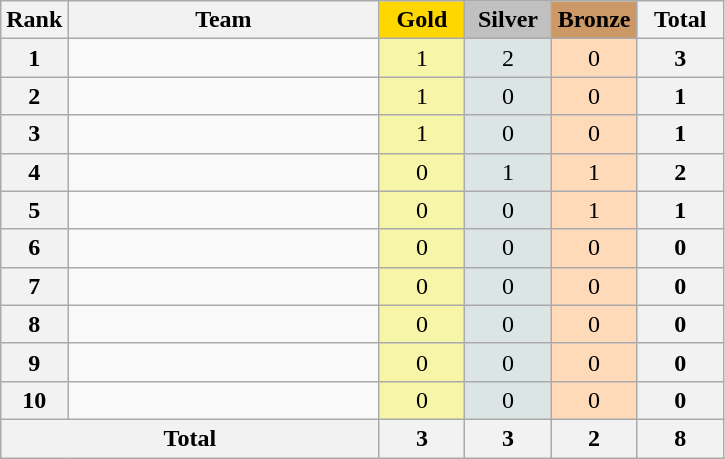<table class="wikitable" style="text-align:center;">
<tr>
<th>Rank</th>
<th width=200px>Team</th>
<th style="background:gold;" width=50px align=center>Gold</th>
<th style="background:silver;" width=50px align=center>Silver</th>
<th style="background:#cc9966;" width=50px align=center>Bronze</th>
<th width=50px align=center>Total</th>
</tr>
<tr>
<th>1</th>
<td align=left></td>
<td bgcolor="#F7F6A8">1</td>
<td bgcolor="#DCE5E5">2</td>
<td bgcolor="#FFDAB9">0</td>
<th>3</th>
</tr>
<tr>
<th>2</th>
<td align=left></td>
<td bgcolor="#F7F6A8">1</td>
<td bgcolor="#DCE5E5">0</td>
<td bgcolor="#FFDAB9">0</td>
<th>1</th>
</tr>
<tr>
<th>3</th>
<td align=left></td>
<td bgcolor="#F7F6A8">1</td>
<td bgcolor="#DCE5E5">0</td>
<td bgcolor="#FFDAB9">0</td>
<th>1</th>
</tr>
<tr>
<th>4</th>
<td align=left></td>
<td bgcolor="#F7F6A8">0</td>
<td bgcolor="#DCE5E5">1</td>
<td bgcolor="#FFDAB9">1</td>
<th>2</th>
</tr>
<tr>
<th>5</th>
<td align=left></td>
<td bgcolor="#F7F6A8">0</td>
<td bgcolor="#DCE5E5">0</td>
<td bgcolor="#FFDAB9">1</td>
<th>1</th>
</tr>
<tr>
<th>6</th>
<td align=left></td>
<td bgcolor="#F7F6A8">0</td>
<td bgcolor="#DCE5E5">0</td>
<td bgcolor="#FFDAB9">0</td>
<th>0</th>
</tr>
<tr>
<th>7</th>
<td align=left></td>
<td bgcolor="#F7F6A8">0</td>
<td bgcolor="#DCE5E5">0</td>
<td bgcolor="#FFDAB9">0</td>
<th>0</th>
</tr>
<tr>
<th>8</th>
<td align=left></td>
<td bgcolor="#F7F6A8">0</td>
<td bgcolor="#DCE5E5">0</td>
<td bgcolor="#FFDAB9">0</td>
<th>0</th>
</tr>
<tr>
<th>9</th>
<td align=left></td>
<td bgcolor="#F7F6A8">0</td>
<td bgcolor="#DCE5E5">0</td>
<td bgcolor="#FFDAB9">0</td>
<th>0</th>
</tr>
<tr>
<th>10</th>
<td align=left></td>
<td bgcolor="#F7F6A8">0</td>
<td bgcolor="#DCE5E5">0</td>
<td bgcolor="#FFDAB9">0</td>
<th>0</th>
</tr>
<tr>
<th colspan=2>Total</th>
<th>3</th>
<th>3</th>
<th>2</th>
<th>8</th>
</tr>
</table>
